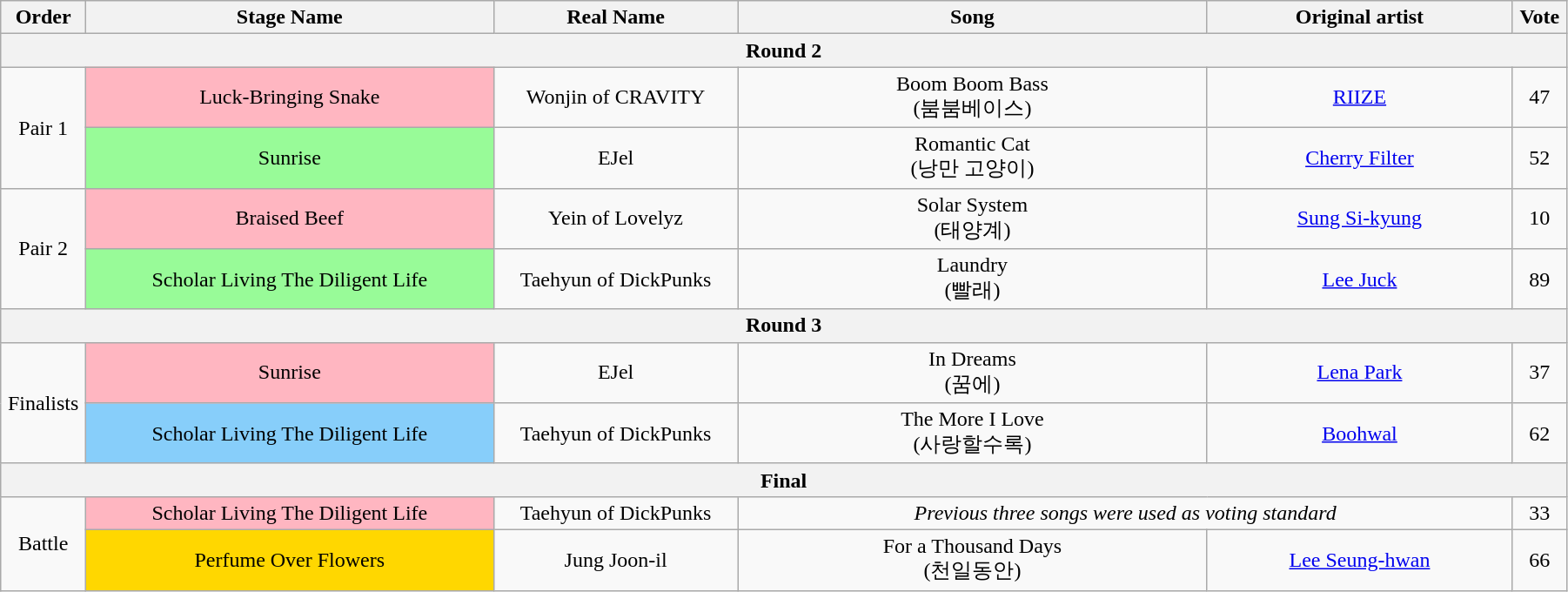<table class="wikitable" style="text-align:center; width:95%;">
<tr>
<th style="width:1%">Order</th>
<th style="width:20%;">Stage Name</th>
<th style="width:12%">Real Name</th>
<th style="width:23%;">Song</th>
<th style="width:15%;">Original artist</th>
<th style="width:1%;">Vote</th>
</tr>
<tr>
<th colspan=6>Round 2</th>
</tr>
<tr>
<td rowspan=2>Pair 1</td>
<td bgcolor="lightpink">Luck-Bringing Snake</td>
<td>Wonjin of CRAVITY</td>
<td>Boom Boom Bass<br>(붐붐베이스)</td>
<td><a href='#'>RIIZE</a></td>
<td>47</td>
</tr>
<tr>
<td bgcolor="palegreen">Sunrise</td>
<td>EJel</td>
<td>Romantic Cat<br>(낭만 고양이)</td>
<td><a href='#'>Cherry Filter</a></td>
<td>52</td>
</tr>
<tr>
<td rowspan=2>Pair 2</td>
<td bgcolor="lightpink">Braised Beef</td>
<td>Yein of Lovelyz</td>
<td>Solar System<br>(태양계)</td>
<td><a href='#'>Sung Si-kyung</a></td>
<td>10</td>
</tr>
<tr>
<td bgcolor="palegreen">Scholar Living The Diligent Life</td>
<td>Taehyun of DickPunks</td>
<td>Laundry<br>(빨래)</td>
<td><a href='#'>Lee Juck</a></td>
<td>89</td>
</tr>
<tr>
<th colspan=6>Round 3</th>
</tr>
<tr>
<td rowspan=2>Finalists</td>
<td bgcolor="lightpink">Sunrise</td>
<td>EJel</td>
<td>In Dreams<br>(꿈에)</td>
<td><a href='#'>Lena Park</a></td>
<td>37</td>
</tr>
<tr>
<td bgcolor="lightskyblue">Scholar Living The Diligent Life</td>
<td>Taehyun of DickPunks</td>
<td>The More I Love<br>(사랑할수록)</td>
<td><a href='#'>Boohwal</a></td>
<td>62</td>
</tr>
<tr>
<th colspan=6>Final</th>
</tr>
<tr>
<td rowspan=2>Battle</td>
<td bgcolor="lightpink">Scholar Living The Diligent Life</td>
<td>Taehyun of DickPunks</td>
<td colspan=2><em>Previous three songs were used as voting standard</em></td>
<td>33</td>
</tr>
<tr>
<td bgcolor="gold">Perfume Over Flowers</td>
<td>Jung Joon-il</td>
<td>For a Thousand Days<br>(천일동안)</td>
<td><a href='#'>Lee Seung-hwan</a></td>
<td>66</td>
</tr>
</table>
